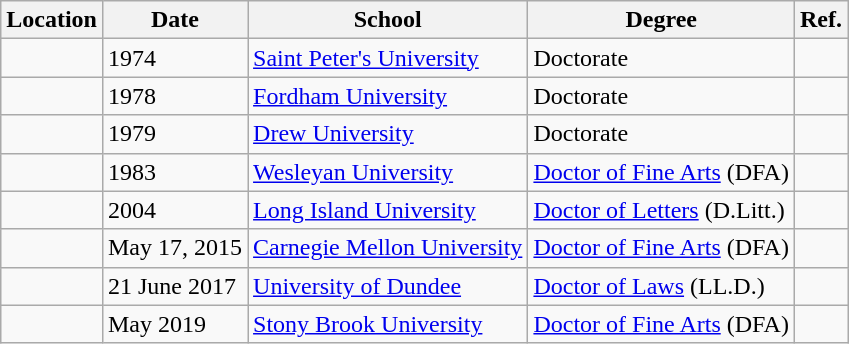<table class="wikitable">
<tr>
<th>Location</th>
<th>Date</th>
<th>School</th>
<th>Degree</th>
<th>Ref.</th>
</tr>
<tr>
<td></td>
<td>1974</td>
<td><a href='#'>Saint Peter's University</a></td>
<td>Doctorate</td>
<td></td>
</tr>
<tr>
<td></td>
<td>1978</td>
<td><a href='#'>Fordham University</a></td>
<td>Doctorate</td>
<td></td>
</tr>
<tr>
<td></td>
<td>1979</td>
<td><a href='#'>Drew University</a></td>
<td>Doctorate</td>
<td></td>
</tr>
<tr>
<td></td>
<td>1983</td>
<td><a href='#'>Wesleyan University</a></td>
<td><a href='#'>Doctor of Fine Arts</a> (DFA)</td>
<td></td>
</tr>
<tr>
<td></td>
<td>2004</td>
<td><a href='#'>Long Island University</a></td>
<td><a href='#'>Doctor of Letters</a> (D.Litt.)</td>
<td></td>
</tr>
<tr>
<td></td>
<td>May 17, 2015</td>
<td><a href='#'>Carnegie Mellon University</a></td>
<td><a href='#'>Doctor of Fine Arts</a> (DFA)</td>
<td></td>
</tr>
<tr>
<td></td>
<td>21 June 2017</td>
<td><a href='#'>University of Dundee</a></td>
<td><a href='#'>Doctor of Laws</a> (LL.D.)</td>
<td></td>
</tr>
<tr>
<td></td>
<td>May 2019</td>
<td><a href='#'>Stony Brook University</a></td>
<td><a href='#'>Doctor of Fine Arts</a> (DFA)</td>
<td></td>
</tr>
</table>
